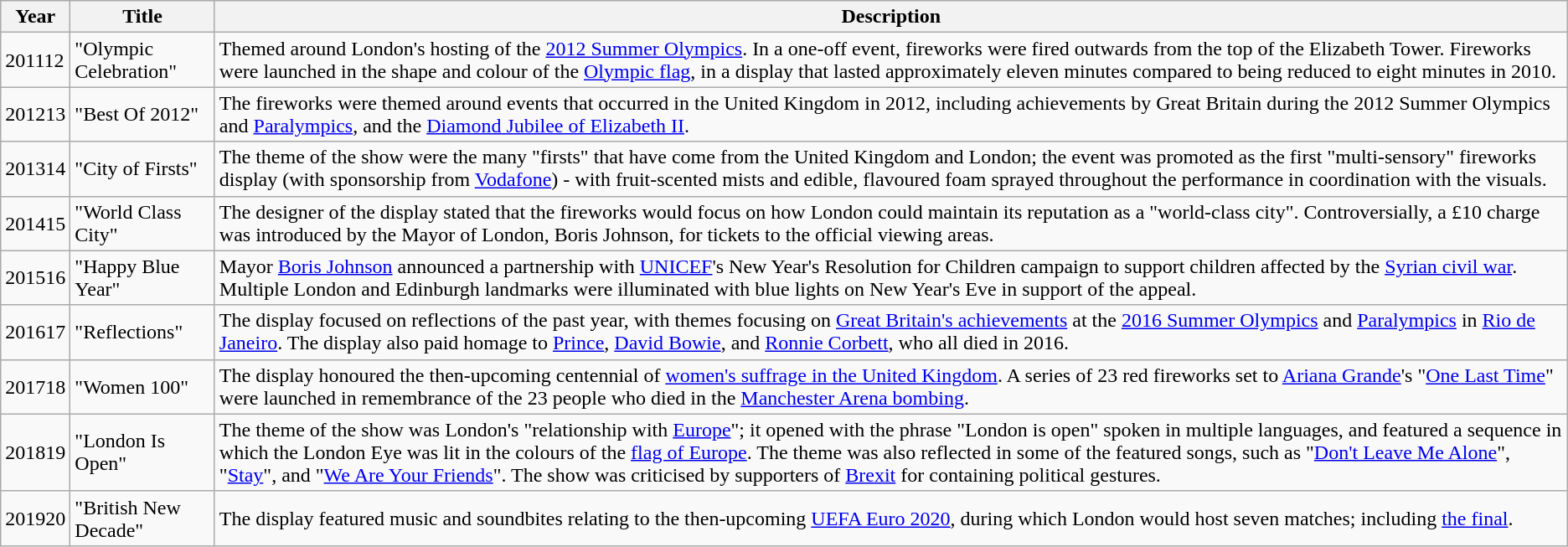<table class="wikitable">
<tr>
<th>Year</th>
<th>Title</th>
<th>Description</th>
</tr>
<tr>
<td>201112</td>
<td>"Olympic Celebration"</td>
<td>Themed around London's hosting of the <a href='#'>2012 Summer Olympics</a>. In a one-off event, fireworks were fired outwards from the top of the Elizabeth Tower. Fireworks were launched in the shape and colour of the <a href='#'>Olympic flag</a>, in a display that lasted approximately eleven minutes compared to being reduced to eight minutes in 2010.</td>
</tr>
<tr>
<td>201213</td>
<td>"Best Of 2012"</td>
<td>The fireworks were themed around events that occurred in the United Kingdom in 2012, including achievements by Great Britain during the 2012 Summer Olympics and <a href='#'>Paralympics</a>, and the <a href='#'>Diamond Jubilee of Elizabeth II</a>.</td>
</tr>
<tr>
<td>201314</td>
<td>"City of Firsts"</td>
<td>The theme of the show were the many "firsts" that have come from the United Kingdom and London; the event was promoted as the first "multi-sensory" fireworks display (with sponsorship from <a href='#'>Vodafone</a>) - with fruit-scented mists and edible, flavoured foam sprayed throughout the performance in coordination with the visuals.</td>
</tr>
<tr>
<td>201415</td>
<td>"World Class City"</td>
<td>The designer of the display stated that the fireworks would focus on how London could maintain its reputation as a "world-class city". Controversially, a £10 charge was introduced by the Mayor of London, Boris Johnson, for tickets to the official viewing areas.</td>
</tr>
<tr>
<td>201516</td>
<td>"Happy Blue Year"</td>
<td>Mayor <a href='#'>Boris Johnson</a> announced a partnership with <a href='#'>UNICEF</a>'s New Year's Resolution for Children campaign to support children affected by the <a href='#'>Syrian civil war</a>. Multiple London and Edinburgh landmarks were illuminated with blue lights on New Year's Eve in support of the appeal.</td>
</tr>
<tr>
<td>201617</td>
<td>"Reflections"</td>
<td>The display focused on reflections of the past year, with themes focusing on <a href='#'>Great Britain's achievements</a> at the <a href='#'>2016 Summer Olympics</a> and <a href='#'>Paralympics</a> in <a href='#'>Rio de Janeiro</a>. The display also paid homage to <a href='#'>Prince</a>, <a href='#'>David Bowie</a>, and <a href='#'>Ronnie Corbett</a>, who all died in 2016.</td>
</tr>
<tr>
<td>201718</td>
<td>"Women 100"</td>
<td>The display honoured the then-upcoming centennial of <a href='#'>women's suffrage in the United Kingdom</a>. A series of 23 red fireworks set to <a href='#'>Ariana Grande</a>'s "<a href='#'>One Last Time</a>" were launched in remembrance of the 23 people who died in the <a href='#'>Manchester Arena bombing</a>.</td>
</tr>
<tr>
<td>201819</td>
<td>"London Is Open"</td>
<td>The theme of the show was London's "relationship with <a href='#'>Europe</a>"; it opened with the phrase "London is open" spoken in multiple languages, and featured a sequence in which the London Eye was lit in the colours of the <a href='#'>flag of Europe</a>. The theme was also reflected in some of the featured songs, such as "<a href='#'>Don't Leave Me Alone</a>", "<a href='#'>Stay</a>", and "<a href='#'>We Are Your Friends</a>". The show was criticised by supporters of <a href='#'>Brexit</a> for containing political gestures.</td>
</tr>
<tr>
<td>201920</td>
<td>"British New Decade"</td>
<td>The display featured music and soundbites relating to the then-upcoming <a href='#'>UEFA Euro 2020</a>, during which London would host seven matches; including <a href='#'>the final</a>.</td>
</tr>
</table>
